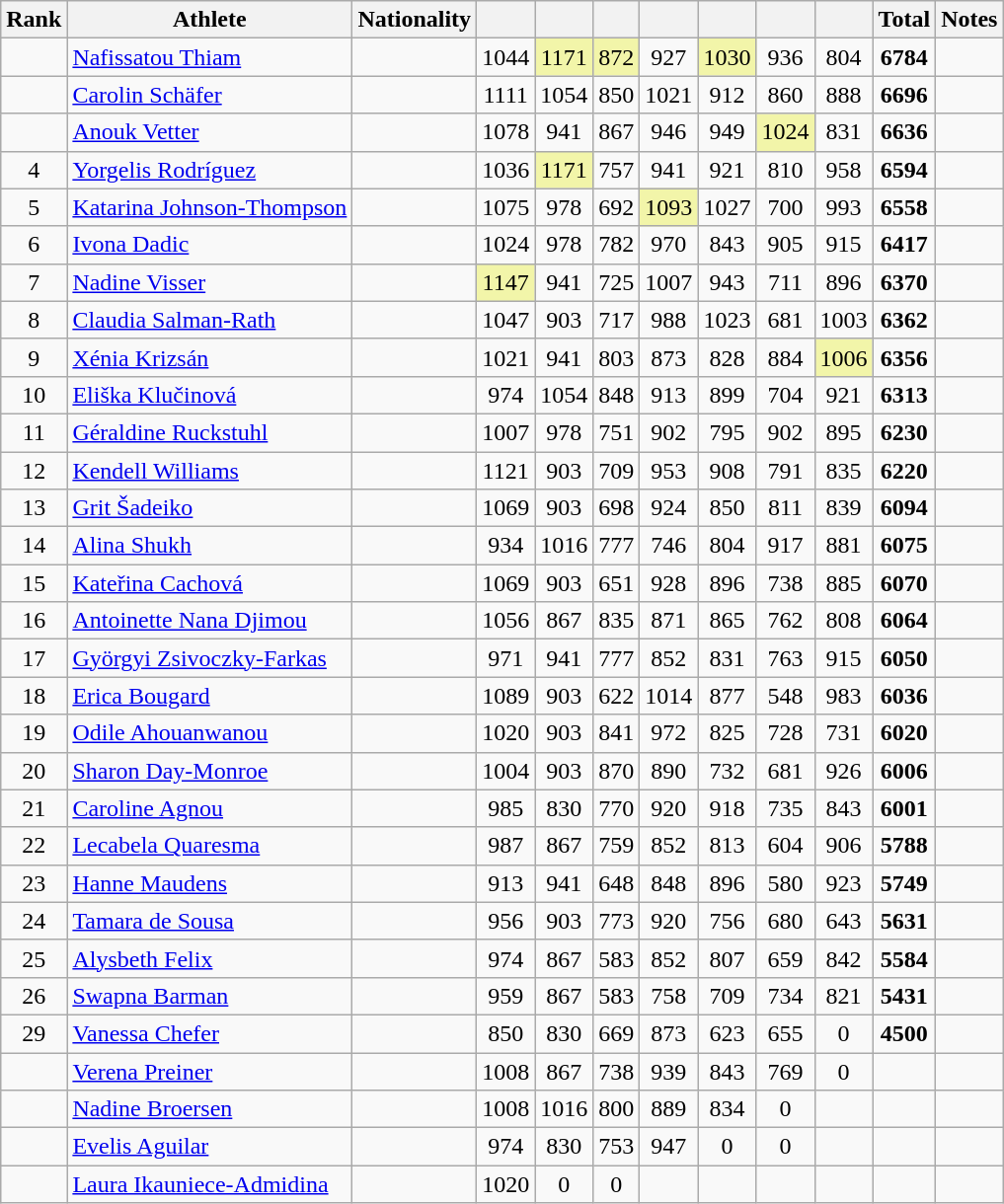<table class="wikitable sortable" style="text-align:center">
<tr>
<th data-sort-type="number">Rank</th>
<th>Athlete</th>
<th>Nationality</th>
<th></th>
<th></th>
<th></th>
<th></th>
<th></th>
<th></th>
<th></th>
<th>Total</th>
<th>Notes</th>
</tr>
<tr>
<td></td>
<td align=left><a href='#'>Nafissatou Thiam</a></td>
<td align=left></td>
<td>1044</td>
<td bgcolor="f2f5a9">1171</td>
<td bgcolor="f2f5a9">872</td>
<td>927</td>
<td bgcolor="F2F5A9">1030</td>
<td>936</td>
<td>804</td>
<td><strong>6784</strong></td>
<td></td>
</tr>
<tr>
<td></td>
<td align=left><a href='#'>Carolin Schäfer</a></td>
<td align=left></td>
<td>1111</td>
<td>1054</td>
<td>850</td>
<td>1021</td>
<td>912</td>
<td>860</td>
<td>888</td>
<td><strong>6696</strong></td>
<td></td>
</tr>
<tr>
<td></td>
<td align=left><a href='#'>Anouk Vetter</a></td>
<td align=left></td>
<td>1078</td>
<td>941</td>
<td>867</td>
<td>946</td>
<td>949</td>
<td bgcolor="F2F5A9">1024</td>
<td>831</td>
<td><strong>6636</strong></td>
<td><strong></strong></td>
</tr>
<tr>
<td>4</td>
<td align=left><a href='#'>Yorgelis Rodríguez</a></td>
<td align=left></td>
<td>1036</td>
<td bgcolor="F2F5A9">1171</td>
<td>757</td>
<td>941</td>
<td>921</td>
<td>810</td>
<td>958</td>
<td><strong>6594</strong></td>
<td><strong></strong></td>
</tr>
<tr>
<td>5</td>
<td align=left><a href='#'>Katarina Johnson-Thompson</a></td>
<td align=left></td>
<td>1075</td>
<td>978</td>
<td>692</td>
<td bgcolor="F2F5A9">1093</td>
<td>1027</td>
<td>700</td>
<td>993</td>
<td><strong>6558</strong></td>
<td></td>
</tr>
<tr>
<td>6</td>
<td align=left><a href='#'>Ivona Dadic</a></td>
<td align=left></td>
<td>1024</td>
<td>978</td>
<td>782</td>
<td>970</td>
<td>843</td>
<td>905</td>
<td>915</td>
<td><strong>6417</strong></td>
<td><strong></strong></td>
</tr>
<tr>
<td>7</td>
<td align=left><a href='#'>Nadine Visser</a></td>
<td align=left></td>
<td bgcolor="F2F5A9">1147</td>
<td>941</td>
<td>725</td>
<td>1007</td>
<td>943</td>
<td>711</td>
<td>896</td>
<td><strong>6370</strong></td>
<td></td>
</tr>
<tr>
<td>8</td>
<td align=left><a href='#'>Claudia Salman-Rath</a></td>
<td align=left></td>
<td>1047</td>
<td>903</td>
<td>717</td>
<td>988</td>
<td>1023</td>
<td>681</td>
<td>1003</td>
<td><strong>6362</strong></td>
<td></td>
</tr>
<tr>
<td>9</td>
<td align=left><a href='#'>Xénia Krizsán</a></td>
<td align=left></td>
<td>1021</td>
<td>941</td>
<td>803</td>
<td>873</td>
<td>828</td>
<td>884</td>
<td bgcolor="F2F5A9">1006</td>
<td><strong>6356</strong></td>
<td></td>
</tr>
<tr>
<td>10</td>
<td align=left><a href='#'>Eliška Klučinová</a></td>
<td align=left></td>
<td>974</td>
<td>1054</td>
<td>848</td>
<td>913</td>
<td>899</td>
<td>704</td>
<td>921</td>
<td><strong>6313</strong></td>
<td></td>
</tr>
<tr>
<td>11</td>
<td align=left><a href='#'>Géraldine Ruckstuhl</a></td>
<td align=left></td>
<td>1007</td>
<td>978</td>
<td>751</td>
<td>902</td>
<td>795</td>
<td>902</td>
<td>895</td>
<td><strong>6230</strong></td>
<td></td>
</tr>
<tr>
<td>12</td>
<td align=left><a href='#'>Kendell Williams</a></td>
<td align=left></td>
<td>1121</td>
<td>903</td>
<td>709</td>
<td>953</td>
<td>908</td>
<td>791</td>
<td>835</td>
<td><strong>6220</strong></td>
<td></td>
</tr>
<tr>
<td>13</td>
<td align=left><a href='#'>Grit Šadeiko</a></td>
<td align=left></td>
<td>1069</td>
<td>903</td>
<td>698</td>
<td>924</td>
<td>850</td>
<td>811</td>
<td>839</td>
<td><strong>6094</strong></td>
<td></td>
</tr>
<tr>
<td>14</td>
<td align=left><a href='#'>Alina Shukh</a></td>
<td align=left></td>
<td>934</td>
<td>1016</td>
<td>777</td>
<td>746</td>
<td>804</td>
<td>917</td>
<td>881</td>
<td><strong>6075</strong></td>
<td></td>
</tr>
<tr>
<td>15</td>
<td align=left><a href='#'>Kateřina Cachová</a></td>
<td align=left></td>
<td>1069</td>
<td>903</td>
<td>651</td>
<td>928</td>
<td>896</td>
<td>738</td>
<td>885</td>
<td><strong>6070</strong></td>
<td></td>
</tr>
<tr>
<td>16</td>
<td align=left><a href='#'>Antoinette Nana Djimou</a></td>
<td align=left></td>
<td>1056</td>
<td>867</td>
<td>835</td>
<td>871</td>
<td>865</td>
<td>762</td>
<td>808</td>
<td><strong>6064</strong></td>
<td></td>
</tr>
<tr>
<td>17</td>
<td align=left><a href='#'>Györgyi Zsivoczky-Farkas</a></td>
<td align=left></td>
<td>971</td>
<td>941</td>
<td>777</td>
<td>852</td>
<td>831</td>
<td>763</td>
<td>915</td>
<td><strong>6050</strong></td>
<td></td>
</tr>
<tr>
<td>18</td>
<td align=left><a href='#'>Erica Bougard</a></td>
<td align=left></td>
<td>1089</td>
<td>903</td>
<td>622</td>
<td>1014</td>
<td>877</td>
<td>548</td>
<td>983</td>
<td><strong>6036</strong></td>
<td></td>
</tr>
<tr>
<td>19</td>
<td align=left><a href='#'>Odile Ahouanwanou</a></td>
<td align=left></td>
<td>1020</td>
<td>903</td>
<td>841</td>
<td>972</td>
<td>825</td>
<td>728</td>
<td>731</td>
<td><strong>6020</strong></td>
<td></td>
</tr>
<tr>
<td>20</td>
<td align=left><a href='#'>Sharon Day-Monroe</a></td>
<td align=left></td>
<td>1004</td>
<td>903</td>
<td>870</td>
<td>890</td>
<td>732</td>
<td>681</td>
<td>926</td>
<td><strong>6006</strong></td>
<td></td>
</tr>
<tr>
<td>21</td>
<td align=left><a href='#'>Caroline Agnou</a></td>
<td align=left></td>
<td>985</td>
<td>830</td>
<td>770</td>
<td>920</td>
<td>918</td>
<td>735</td>
<td>843</td>
<td><strong>6001</strong></td>
<td></td>
</tr>
<tr>
<td>22</td>
<td align=left><a href='#'>Lecabela Quaresma</a></td>
<td align=left></td>
<td>987</td>
<td>867</td>
<td>759</td>
<td>852</td>
<td>813</td>
<td>604</td>
<td>906</td>
<td><strong>5788</strong></td>
<td></td>
</tr>
<tr>
<td>23</td>
<td align=left><a href='#'>Hanne Maudens</a></td>
<td align=left></td>
<td>913</td>
<td>941</td>
<td>648</td>
<td>848</td>
<td>896</td>
<td>580</td>
<td>923</td>
<td><strong>5749</strong></td>
<td></td>
</tr>
<tr>
<td>24</td>
<td align=left><a href='#'>Tamara de Sousa</a></td>
<td align=left></td>
<td>956</td>
<td>903</td>
<td>773</td>
<td>920</td>
<td>756</td>
<td>680</td>
<td>643</td>
<td><strong>5631</strong></td>
<td></td>
</tr>
<tr>
<td>25</td>
<td align=left><a href='#'>Alysbeth Felix</a></td>
<td align=left></td>
<td>974</td>
<td>867</td>
<td>583</td>
<td>852</td>
<td>807</td>
<td>659</td>
<td>842</td>
<td><strong>5584</strong></td>
<td></td>
</tr>
<tr>
<td>26</td>
<td align=left><a href='#'>Swapna Barman</a></td>
<td align=left></td>
<td>959</td>
<td>867</td>
<td>583</td>
<td>758</td>
<td>709</td>
<td>734</td>
<td>821</td>
<td><strong>5431</strong></td>
<td></td>
</tr>
<tr>
<td>29</td>
<td align=left><a href='#'>Vanessa Chefer</a></td>
<td align=left></td>
<td>850</td>
<td>830</td>
<td>669</td>
<td>873</td>
<td>623</td>
<td>655</td>
<td>0</td>
<td><strong>4500</strong></td>
<td></td>
</tr>
<tr>
<td></td>
<td align=left><a href='#'>Verena Preiner</a></td>
<td align=left></td>
<td>1008</td>
<td>867</td>
<td>738</td>
<td>939</td>
<td>843</td>
<td>769</td>
<td>0</td>
<td><strong></strong></td>
<td></td>
</tr>
<tr>
<td></td>
<td align=left><a href='#'>Nadine Broersen</a></td>
<td align=left></td>
<td>1008</td>
<td>1016</td>
<td>800</td>
<td>889</td>
<td>834</td>
<td>0</td>
<td></td>
<td><strong></strong></td>
<td></td>
</tr>
<tr>
<td></td>
<td align=left><a href='#'>Evelis Aguilar</a></td>
<td align=left></td>
<td>974</td>
<td>830</td>
<td>753</td>
<td>947</td>
<td>0</td>
<td>0</td>
<td></td>
<td><strong></strong></td>
<td></td>
</tr>
<tr>
<td></td>
<td align=left><a href='#'>Laura Ikauniece-Admidina</a></td>
<td align=left></td>
<td>1020</td>
<td>0</td>
<td>0</td>
<td></td>
<td></td>
<td></td>
<td></td>
<td><strong></strong></td>
<td></td>
</tr>
</table>
